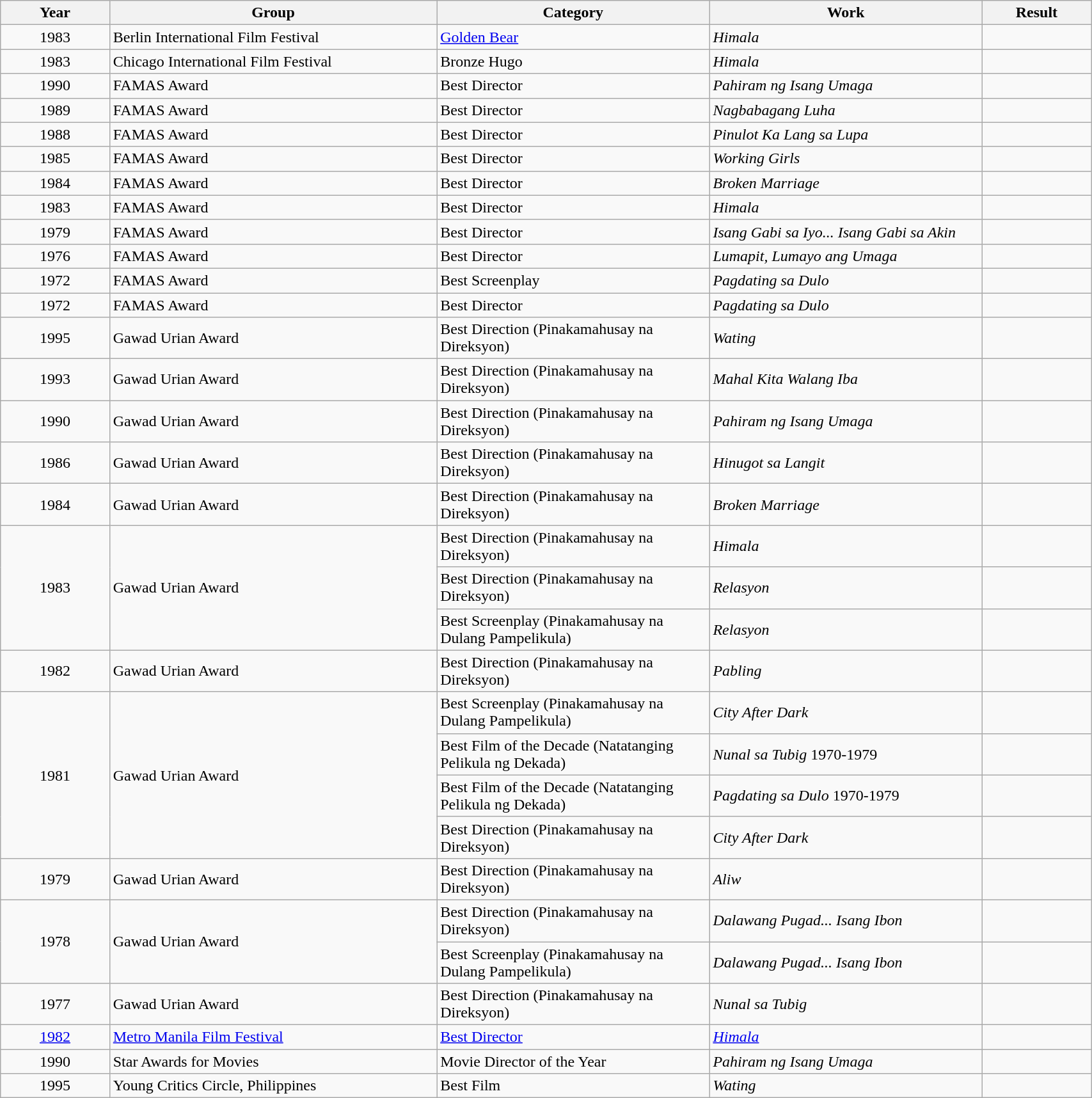<table | width="90%" class="wikitable sortable">
<tr>
<th width="10%">Year</th>
<th width="30%">Group</th>
<th width="25%">Category</th>
<th width="25%">Work</th>
<th width="10%">Result</th>
</tr>
<tr>
<td style="text-align: center;">1983</td>
<td>Berlin International Film Festival</td>
<td><a href='#'>Golden Bear</a></td>
<td><em>Himala</em></td>
<td></td>
</tr>
<tr>
<td style="text-align: center;">1983</td>
<td>Chicago International Film Festival</td>
<td>Bronze Hugo</td>
<td><em>Himala</em></td>
<td></td>
</tr>
<tr>
<td style="text-align: center;">1990</td>
<td>FAMAS Award</td>
<td>Best Director</td>
<td><em>Pahiram ng Isang Umaga</em></td>
<td></td>
</tr>
<tr>
<td style="text-align: center;">1989</td>
<td>FAMAS Award</td>
<td>Best Director</td>
<td><em>Nagbabagang Luha</em></td>
<td></td>
</tr>
<tr>
<td style="text-align: center;">1988</td>
<td>FAMAS Award</td>
<td>Best Director</td>
<td><em>Pinulot Ka Lang sa Lupa</em></td>
<td></td>
</tr>
<tr>
<td style="text-align: center;">1985</td>
<td>FAMAS Award</td>
<td>Best Director</td>
<td><em>Working Girls</em></td>
<td></td>
</tr>
<tr>
<td style="text-align: center;">1984</td>
<td>FAMAS Award</td>
<td>Best Director</td>
<td><em>Broken Marriage</em></td>
<td></td>
</tr>
<tr>
<td style="text-align: center;">1983</td>
<td>FAMAS Award</td>
<td>Best Director</td>
<td><em>Himala</em></td>
<td></td>
</tr>
<tr>
<td style="text-align: center;">1979</td>
<td>FAMAS Award</td>
<td>Best Director</td>
<td><em>Isang Gabi sa Iyo... Isang Gabi sa Akin</em></td>
<td></td>
</tr>
<tr>
<td style="text-align: center;">1976</td>
<td>FAMAS Award</td>
<td>Best Director</td>
<td><em>Lumapit, Lumayo ang Umaga</em></td>
<td></td>
</tr>
<tr>
<td style="text-align: center;">1972</td>
<td>FAMAS Award</td>
<td>Best Screenplay</td>
<td><em>Pagdating sa Dulo</em></td>
<td></td>
</tr>
<tr>
<td style="text-align: center;">1972</td>
<td>FAMAS Award</td>
<td>Best Director</td>
<td><em>Pagdating sa Dulo</em></td>
<td></td>
</tr>
<tr>
<td style="text-align: center;">1995</td>
<td>Gawad Urian Award</td>
<td>Best Direction (Pinakamahusay na Direksyon)</td>
<td><em>Wating</em></td>
<td></td>
</tr>
<tr>
<td style="text-align: center;">1993</td>
<td>Gawad Urian Award</td>
<td>Best Direction (Pinakamahusay na Direksyon)</td>
<td><em>Mahal Kita Walang Iba</em></td>
<td></td>
</tr>
<tr>
<td style="text-align: center;">1990</td>
<td>Gawad Urian Award</td>
<td>Best Direction (Pinakamahusay na Direksyon)</td>
<td><em>Pahiram ng Isang Umaga</em></td>
<td></td>
</tr>
<tr>
<td style="text-align: center;">1986</td>
<td>Gawad Urian Award</td>
<td>Best Direction (Pinakamahusay na Direksyon)</td>
<td><em>Hinugot sa Langit</em></td>
<td></td>
</tr>
<tr>
<td style="text-align: center;">1984</td>
<td>Gawad Urian Award</td>
<td>Best Direction (Pinakamahusay na Direksyon)</td>
<td><em>Broken Marriage</em></td>
<td></td>
</tr>
<tr>
<td rowspan="3" style="text-align: center;">1983</td>
<td rowspan="3">Gawad Urian Award</td>
<td>Best Direction (Pinakamahusay na Direksyon)</td>
<td><em>Himala</em></td>
<td></td>
</tr>
<tr>
<td>Best Direction (Pinakamahusay na Direksyon)</td>
<td><em>Relasyon</em></td>
<td></td>
</tr>
<tr>
<td>Best Screenplay (Pinakamahusay na Dulang Pampelikula)</td>
<td><em>Relasyon</em></td>
<td></td>
</tr>
<tr>
<td style="text-align: center;">1982</td>
<td>Gawad Urian Award</td>
<td>Best Direction (Pinakamahusay na Direksyon)</td>
<td><em>Pabling</em></td>
<td></td>
</tr>
<tr>
<td rowspan="4" style="text-align: center;">1981</td>
<td rowspan="4">Gawad Urian Award</td>
<td>Best Screenplay (Pinakamahusay na Dulang Pampelikula)</td>
<td><em>City After Dark</em></td>
<td></td>
</tr>
<tr>
<td>Best Film of the Decade (Natatanging Pelikula ng Dekada)</td>
<td><em>Nunal sa Tubig</em> 1970-1979</td>
<td></td>
</tr>
<tr>
<td>Best Film of the Decade (Natatanging Pelikula ng Dekada)</td>
<td><em>Pagdating sa Dulo</em> 1970-1979</td>
<td></td>
</tr>
<tr>
<td>Best Direction (Pinakamahusay na Direksyon)</td>
<td><em>City After Dark</em></td>
<td></td>
</tr>
<tr>
<td style="text-align: center;">1979</td>
<td>Gawad Urian Award</td>
<td>Best Direction (Pinakamahusay na Direksyon)</td>
<td><em>Aliw</em></td>
<td></td>
</tr>
<tr>
<td rowspan="2" style="text-align: center;">1978</td>
<td rowspan="2">Gawad Urian Award</td>
<td>Best Direction (Pinakamahusay na Direksyon)</td>
<td><em>Dalawang Pugad... Isang Ibon</em></td>
<td></td>
</tr>
<tr>
<td>Best Screenplay (Pinakamahusay na Dulang Pampelikula)</td>
<td><em>Dalawang Pugad... Isang Ibon</em></td>
<td></td>
</tr>
<tr>
<td style="text-align: center;">1977</td>
<td>Gawad Urian Award</td>
<td>Best Direction (Pinakamahusay na Direksyon)</td>
<td><em>Nunal sa Tubig</em></td>
<td></td>
</tr>
<tr>
<td style="text-align: center;"><a href='#'>1982</a></td>
<td><a href='#'>Metro Manila Film Festival</a></td>
<td><a href='#'>Best Director</a></td>
<td><em><a href='#'>Himala</a></em></td>
<td></td>
</tr>
<tr>
<td style="text-align: center;">1990</td>
<td>Star Awards for Movies</td>
<td>Movie Director of the Year</td>
<td><em>Pahiram ng Isang Umaga</em></td>
<td></td>
</tr>
<tr>
<td style="text-align: center;">1995</td>
<td>Young Critics Circle, Philippines</td>
<td>Best Film</td>
<td><em>Wating</em></td>
<td></td>
</tr>
</table>
